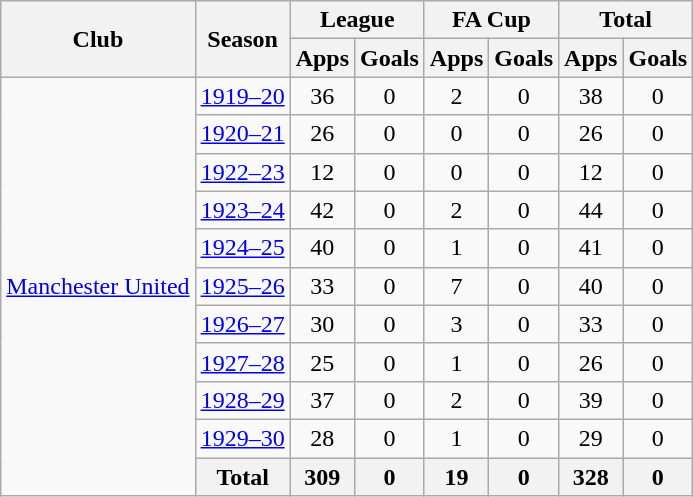<table class="wikitable" style="text-align: center;">
<tr>
<th rowspan="2">Club</th>
<th rowspan="2">Season</th>
<th colspan="2">League</th>
<th colspan="2">FA Cup</th>
<th colspan="2">Total</th>
</tr>
<tr>
<th>Apps</th>
<th>Goals</th>
<th>Apps</th>
<th>Goals</th>
<th>Apps</th>
<th>Goals</th>
</tr>
<tr>
<td rowspan="11"><a href='#'>Manchester United</a></td>
<td><a href='#'>1919–20</a></td>
<td>36</td>
<td>0</td>
<td>2</td>
<td>0</td>
<td>38</td>
<td>0</td>
</tr>
<tr>
<td><a href='#'>1920–21</a></td>
<td>26</td>
<td>0</td>
<td>0</td>
<td>0</td>
<td>26</td>
<td>0</td>
</tr>
<tr>
<td><a href='#'>1922–23</a></td>
<td>12</td>
<td>0</td>
<td>0</td>
<td>0</td>
<td>12</td>
<td>0</td>
</tr>
<tr>
<td><a href='#'>1923–24</a></td>
<td>42</td>
<td>0</td>
<td>2</td>
<td>0</td>
<td>44</td>
<td>0</td>
</tr>
<tr>
<td><a href='#'>1924–25</a></td>
<td>40</td>
<td>0</td>
<td>1</td>
<td>0</td>
<td>41</td>
<td>0</td>
</tr>
<tr>
<td><a href='#'>1925–26</a></td>
<td>33</td>
<td>0</td>
<td>7</td>
<td>0</td>
<td>40</td>
<td>0</td>
</tr>
<tr>
<td><a href='#'>1926–27</a></td>
<td>30</td>
<td>0</td>
<td>3</td>
<td>0</td>
<td>33</td>
<td>0</td>
</tr>
<tr>
<td><a href='#'>1927–28</a></td>
<td>25</td>
<td>0</td>
<td>1</td>
<td>0</td>
<td>26</td>
<td>0</td>
</tr>
<tr>
<td><a href='#'>1928–29</a></td>
<td>37</td>
<td>0</td>
<td>2</td>
<td>0</td>
<td>39</td>
<td>0</td>
</tr>
<tr>
<td><a href='#'>1929–30</a></td>
<td>28</td>
<td>0</td>
<td>1</td>
<td>0</td>
<td>29</td>
<td>0</td>
</tr>
<tr>
<th>Total</th>
<th>309</th>
<th>0</th>
<th>19</th>
<th>0</th>
<th>328</th>
<th>0</th>
</tr>
</table>
